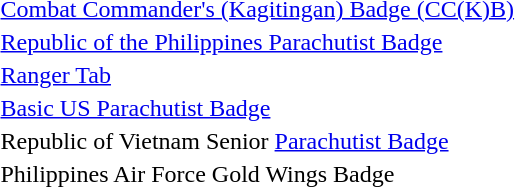<table>
<tr>
<td> <a href='#'>Combat Commander's (Kagitingan) Badge (CC(K)B)</a></td>
</tr>
<tr>
<td> <a href='#'>Republic of the Philippines Parachutist Badge</a></td>
</tr>
<tr>
<td> <a href='#'>Ranger Tab</a></td>
</tr>
<tr>
<td> <a href='#'>Basic US Parachutist Badge</a></td>
</tr>
<tr>
<td> Republic of Vietnam Senior <a href='#'>Parachutist Badge</a></td>
</tr>
<tr>
<td> Philippines Air Force Gold Wings Badge</td>
</tr>
</table>
